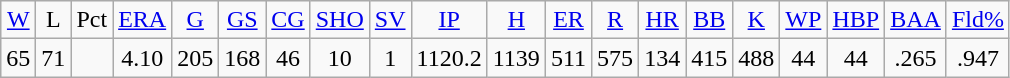<table class=wikitable style="text-align:center">
<tr>
<td><a href='#'>W</a></td>
<td>L</td>
<td>Pct</td>
<td><a href='#'>ERA</a></td>
<td><a href='#'>G</a></td>
<td><a href='#'>GS</a></td>
<td><a href='#'>CG</a></td>
<td><a href='#'>SHO</a></td>
<td><a href='#'>SV</a></td>
<td><a href='#'>IP</a></td>
<td><a href='#'>H</a></td>
<td><a href='#'>ER</a></td>
<td><a href='#'>R</a></td>
<td><a href='#'>HR</a></td>
<td><a href='#'>BB</a></td>
<td><a href='#'>K</a></td>
<td><a href='#'>WP</a></td>
<td><a href='#'>HBP</a></td>
<td><a href='#'>BAA</a></td>
<td><a href='#'>Fld%</a></td>
</tr>
<tr>
<td>65</td>
<td>71</td>
<td></td>
<td>4.10</td>
<td>205</td>
<td>168</td>
<td>46</td>
<td>10</td>
<td>1</td>
<td>1120.2</td>
<td>1139</td>
<td>511</td>
<td>575</td>
<td>134</td>
<td>415</td>
<td>488</td>
<td>44</td>
<td>44</td>
<td>.265</td>
<td>.947</td>
</tr>
</table>
